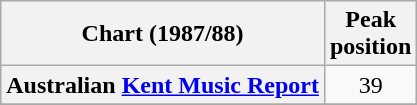<table class="wikitable sortable plainrowheaders">
<tr>
<th>Chart (1987/88)</th>
<th>Peak<br>position</th>
</tr>
<tr>
<th scope="row">Australian <a href='#'>Kent Music Report</a></th>
<td style="text-align:center;">39</td>
</tr>
<tr>
</tr>
<tr>
</tr>
</table>
